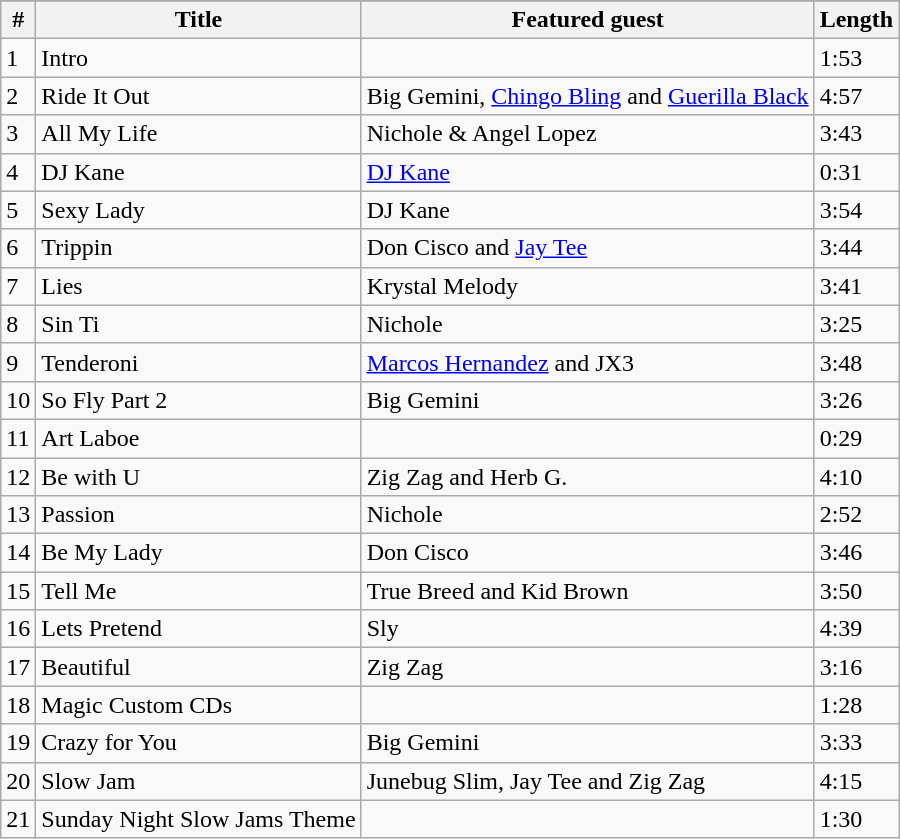<table class="wikitable">
<tr>
</tr>
<tr>
<th align="center">#</th>
<th align="center">Title</th>
<th align="center">Featured guest</th>
<th align="center">Length</th>
</tr>
<tr>
<td>1</td>
<td>Intro</td>
<td></td>
<td>1:53</td>
</tr>
<tr>
<td>2</td>
<td>Ride It Out</td>
<td>Big Gemini, <a href='#'>Chingo Bling</a> and <a href='#'>Guerilla Black</a></td>
<td>4:57</td>
</tr>
<tr>
<td>3</td>
<td>All My Life</td>
<td>Nichole & Angel Lopez</td>
<td>3:43</td>
</tr>
<tr>
<td>4</td>
<td>DJ Kane</td>
<td><a href='#'>DJ Kane</a></td>
<td>0:31</td>
</tr>
<tr>
<td>5</td>
<td>Sexy Lady</td>
<td>DJ Kane</td>
<td>3:54</td>
</tr>
<tr>
<td>6</td>
<td>Trippin</td>
<td>Don Cisco and <a href='#'>Jay Tee</a></td>
<td>3:44</td>
</tr>
<tr>
<td>7</td>
<td>Lies</td>
<td>Krystal Melody</td>
<td>3:41</td>
</tr>
<tr>
<td>8</td>
<td>Sin Ti</td>
<td>Nichole</td>
<td>3:25</td>
</tr>
<tr>
<td>9</td>
<td>Tenderoni</td>
<td><a href='#'>Marcos Hernandez</a> and JX3</td>
<td>3:48</td>
</tr>
<tr>
<td>10</td>
<td>So Fly Part 2</td>
<td>Big Gemini</td>
<td>3:26</td>
</tr>
<tr>
<td>11</td>
<td>Art Laboe</td>
<td></td>
<td>0:29</td>
</tr>
<tr>
<td>12</td>
<td>Be with U</td>
<td>Zig Zag and Herb G.</td>
<td>4:10</td>
</tr>
<tr>
<td>13</td>
<td>Passion</td>
<td>Nichole</td>
<td>2:52</td>
</tr>
<tr>
<td>14</td>
<td>Be My Lady</td>
<td>Don Cisco</td>
<td>3:46</td>
</tr>
<tr>
<td>15</td>
<td>Tell Me</td>
<td>True Breed and Kid Brown</td>
<td>3:50</td>
</tr>
<tr>
<td>16</td>
<td>Lets Pretend</td>
<td>Sly</td>
<td>4:39</td>
</tr>
<tr>
<td>17</td>
<td>Beautiful</td>
<td>Zig Zag</td>
<td>3:16</td>
</tr>
<tr>
<td>18</td>
<td>Magic Custom CDs</td>
<td></td>
<td>1:28</td>
</tr>
<tr>
<td>19</td>
<td>Crazy for You</td>
<td>Big Gemini</td>
<td>3:33</td>
</tr>
<tr>
<td>20</td>
<td>Slow Jam</td>
<td>Junebug Slim, Jay Tee and Zig Zag</td>
<td>4:15</td>
</tr>
<tr>
<td>21</td>
<td>Sunday Night Slow Jams Theme</td>
<td></td>
<td>1:30</td>
</tr>
</table>
